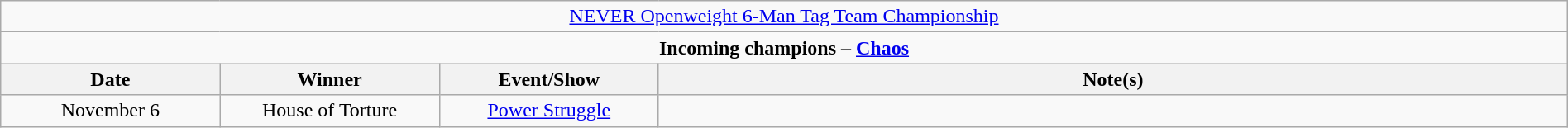<table class="wikitable" style="text-align:center; width:100%;">
<tr>
<td colspan="4" style="text-align: center;"><a href='#'>NEVER Openweight 6-Man Tag Team Championship</a></td>
</tr>
<tr>
<td colspan="4" style="text-align: center;"><strong>Incoming champions – <a href='#'>Chaos</a> </strong></td>
</tr>
<tr>
<th width=14%>Date</th>
<th width=14%>Winner</th>
<th width=14%>Event/Show</th>
<th width=58%>Note(s)</th>
</tr>
<tr>
<td>November 6</td>
<td>House of Torture<br></td>
<td><a href='#'>Power Struggle</a></td>
<td></td>
</tr>
</table>
